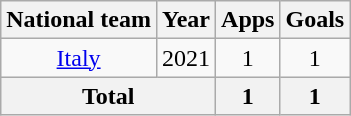<table class="wikitable" style="text-align:center">
<tr>
<th>National team</th>
<th>Year</th>
<th>Apps</th>
<th>Goals</th>
</tr>
<tr>
<td rowspan="1"><a href='#'>Italy</a></td>
<td>2021</td>
<td>1</td>
<td>1</td>
</tr>
<tr>
<th colspan="2">Total</th>
<th>1</th>
<th>1</th>
</tr>
</table>
